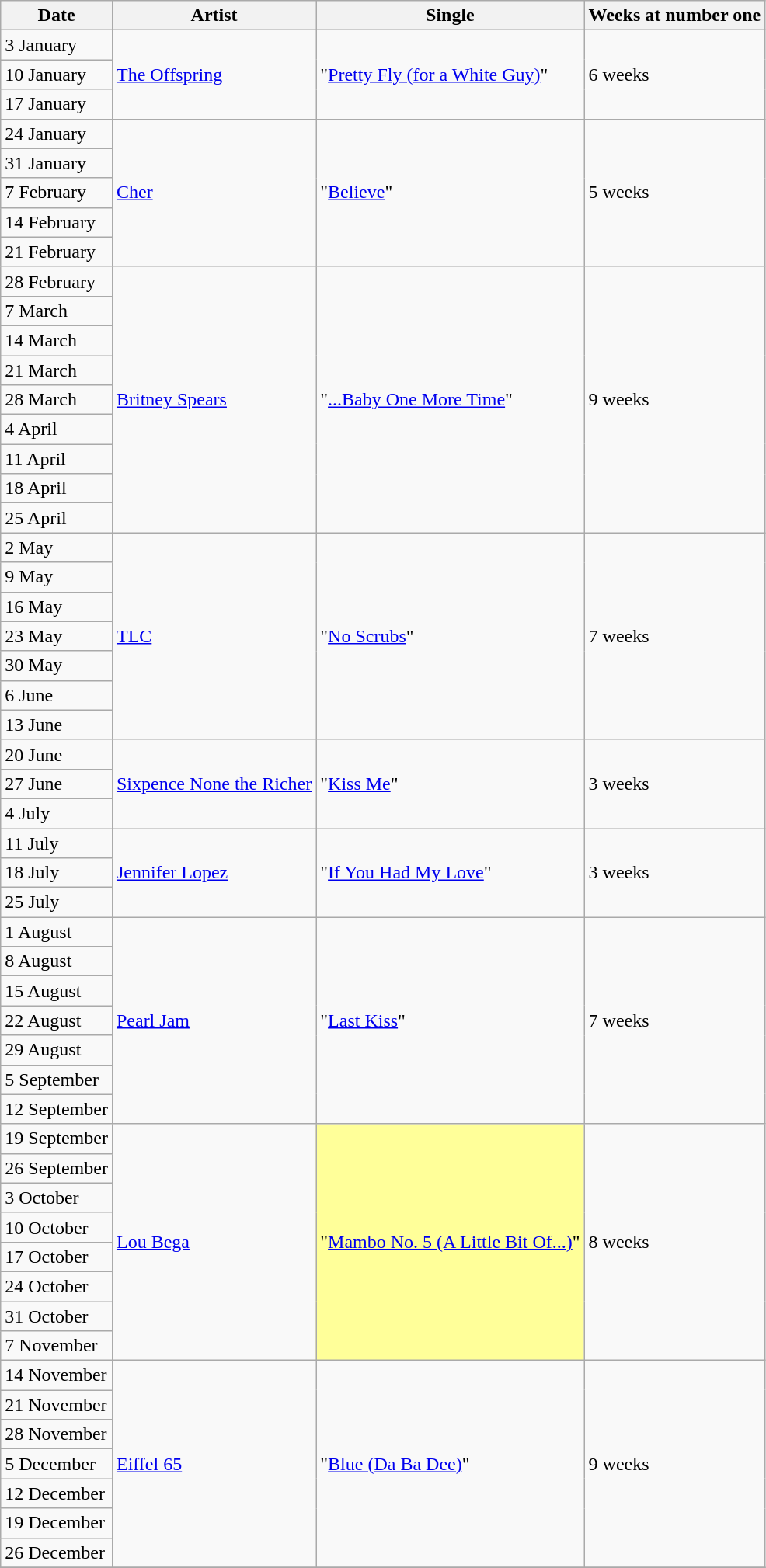<table class="wikitable">
<tr>
<th>Date</th>
<th>Artist</th>
<th>Single</th>
<th>Weeks at number one</th>
</tr>
<tr>
<td>3 January</td>
<td rowspan="3"><a href='#'>The Offspring</a></td>
<td rowspan="3">"<a href='#'>Pretty Fly (for a White Guy)</a>"</td>
<td rowspan="3">6 weeks</td>
</tr>
<tr>
<td>10 January</td>
</tr>
<tr>
<td>17 January</td>
</tr>
<tr>
<td>24 January</td>
<td rowspan="5"><a href='#'>Cher</a></td>
<td rowspan="5">"<a href='#'>Believe</a>"</td>
<td rowspan="5">5 weeks</td>
</tr>
<tr>
<td>31 January</td>
</tr>
<tr>
<td>7 February</td>
</tr>
<tr>
<td>14 February</td>
</tr>
<tr>
<td>21 February</td>
</tr>
<tr>
<td>28 February</td>
<td rowspan="9"><a href='#'>Britney Spears</a></td>
<td rowspan="9">"<a href='#'>...Baby One More Time</a>"</td>
<td rowspan="9">9 weeks</td>
</tr>
<tr>
<td>7 March</td>
</tr>
<tr>
<td>14 March</td>
</tr>
<tr>
<td>21 March</td>
</tr>
<tr>
<td>28 March</td>
</tr>
<tr>
<td>4 April</td>
</tr>
<tr>
<td>11 April</td>
</tr>
<tr>
<td>18 April</td>
</tr>
<tr>
<td>25 April</td>
</tr>
<tr>
<td>2 May</td>
<td rowspan="7"><a href='#'>TLC</a></td>
<td rowspan="7">"<a href='#'>No Scrubs</a>"</td>
<td rowspan="7">7 weeks</td>
</tr>
<tr>
<td>9 May</td>
</tr>
<tr>
<td>16 May</td>
</tr>
<tr>
<td>23 May</td>
</tr>
<tr>
<td>30 May</td>
</tr>
<tr>
<td>6 June</td>
</tr>
<tr>
<td>13 June</td>
</tr>
<tr>
<td>20 June</td>
<td rowspan="3"><a href='#'>Sixpence None the Richer</a></td>
<td rowspan="3">"<a href='#'>Kiss Me</a>"</td>
<td rowspan="3">3 weeks</td>
</tr>
<tr>
<td>27 June</td>
</tr>
<tr>
<td>4 July</td>
</tr>
<tr>
<td>11 July</td>
<td rowspan="3"><a href='#'>Jennifer Lopez</a></td>
<td rowspan="3">"<a href='#'>If You Had My Love</a>"</td>
<td rowspan="3">3 weeks</td>
</tr>
<tr>
<td>18 July</td>
</tr>
<tr>
<td>25 July</td>
</tr>
<tr>
<td>1 August</td>
<td rowspan="7"><a href='#'>Pearl Jam</a></td>
<td rowspan="7">"<a href='#'>Last Kiss</a>"</td>
<td rowspan="7">7 weeks</td>
</tr>
<tr>
<td>8 August</td>
</tr>
<tr>
<td>15 August</td>
</tr>
<tr>
<td>22 August</td>
</tr>
<tr>
<td>29 August</td>
</tr>
<tr>
<td>5 September</td>
</tr>
<tr>
<td>12 September</td>
</tr>
<tr>
<td>19 September</td>
<td rowspan="8"><a href='#'>Lou Bega</a></td>
<td bgcolor=#FFFF99 align="left" rowspan="8">"<a href='#'>Mambo No. 5 (A Little Bit Of...)</a>"</td>
<td rowspan="8">8 weeks</td>
</tr>
<tr>
<td>26 September</td>
</tr>
<tr>
<td>3 October</td>
</tr>
<tr>
<td>10 October</td>
</tr>
<tr>
<td>17 October</td>
</tr>
<tr>
<td>24 October</td>
</tr>
<tr>
<td>31 October</td>
</tr>
<tr>
<td>7 November</td>
</tr>
<tr>
<td>14 November</td>
<td rowspan="7"><a href='#'>Eiffel 65</a></td>
<td rowspan="7">"<a href='#'>Blue (Da Ba Dee)</a>"</td>
<td rowspan="7">9 weeks</td>
</tr>
<tr>
<td>21 November</td>
</tr>
<tr>
<td>28 November</td>
</tr>
<tr>
<td>5 December</td>
</tr>
<tr>
<td>12 December</td>
</tr>
<tr>
<td>19 December</td>
</tr>
<tr>
<td>26 December</td>
</tr>
<tr>
</tr>
</table>
